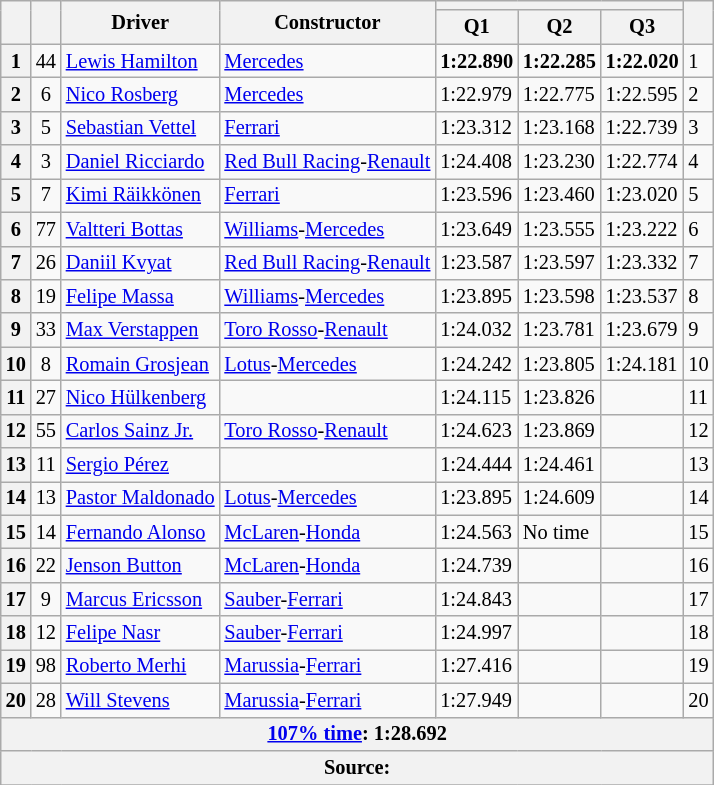<table class="wikitable sortable" style="font-size: 85%;">
<tr>
<th rowspan="2"></th>
<th rowspan="2"></th>
<th rowspan="2">Driver</th>
<th rowspan="2">Constructor</th>
<th colspan="3"></th>
<th rowspan="2"></th>
</tr>
<tr>
<th>Q1</th>
<th>Q2</th>
<th>Q3</th>
</tr>
<tr>
<th>1</th>
<td style="text-align:center">44</td>
<td> <a href='#'>Lewis Hamilton</a></td>
<td><a href='#'>Mercedes</a></td>
<td><strong>1:22.890</strong></td>
<td><strong>1:22.285</strong></td>
<td><strong>1:22.020</strong></td>
<td>1</td>
</tr>
<tr>
<th>2</th>
<td style="text-align:center">6</td>
<td> <a href='#'>Nico Rosberg</a></td>
<td><a href='#'>Mercedes</a></td>
<td>1:22.979</td>
<td>1:22.775</td>
<td>1:22.595</td>
<td>2</td>
</tr>
<tr>
<th>3</th>
<td style="text-align:center">5</td>
<td> <a href='#'>Sebastian Vettel</a></td>
<td><a href='#'>Ferrari</a></td>
<td>1:23.312</td>
<td>1:23.168</td>
<td>1:22.739</td>
<td>3</td>
</tr>
<tr>
<th>4</th>
<td style="text-align:center">3</td>
<td> <a href='#'>Daniel Ricciardo</a></td>
<td><a href='#'>Red Bull Racing</a>-<a href='#'>Renault</a></td>
<td>1:24.408</td>
<td>1:23.230</td>
<td>1:22.774</td>
<td>4</td>
</tr>
<tr>
<th>5</th>
<td style="text-align:center">7</td>
<td> <a href='#'>Kimi Räikkönen</a></td>
<td><a href='#'>Ferrari</a></td>
<td>1:23.596</td>
<td>1:23.460</td>
<td>1:23.020</td>
<td>5</td>
</tr>
<tr>
<th>6</th>
<td style="text-align:center">77</td>
<td> <a href='#'>Valtteri Bottas</a></td>
<td><a href='#'>Williams</a>-<a href='#'>Mercedes</a></td>
<td>1:23.649</td>
<td>1:23.555</td>
<td>1:23.222</td>
<td>6</td>
</tr>
<tr>
<th>7</th>
<td style="text-align:center">26</td>
<td> <a href='#'>Daniil Kvyat</a></td>
<td><a href='#'>Red Bull Racing</a>-<a href='#'>Renault</a></td>
<td>1:23.587</td>
<td>1:23.597</td>
<td>1:23.332</td>
<td>7</td>
</tr>
<tr>
<th>8</th>
<td style="text-align:center">19</td>
<td> <a href='#'>Felipe Massa</a></td>
<td><a href='#'>Williams</a>-<a href='#'>Mercedes</a></td>
<td>1:23.895</td>
<td>1:23.598</td>
<td>1:23.537</td>
<td>8</td>
</tr>
<tr>
<th>9</th>
<td style="text-align:center">33</td>
<td> <a href='#'>Max Verstappen</a></td>
<td><a href='#'>Toro Rosso</a>-<a href='#'>Renault</a></td>
<td>1:24.032</td>
<td>1:23.781</td>
<td>1:23.679</td>
<td>9</td>
</tr>
<tr>
<th>10</th>
<td style="text-align:center">8</td>
<td> <a href='#'>Romain Grosjean</a></td>
<td><a href='#'>Lotus</a>-<a href='#'>Mercedes</a></td>
<td>1:24.242</td>
<td>1:23.805</td>
<td>1:24.181</td>
<td>10</td>
</tr>
<tr>
<th>11</th>
<td style="text-align:center">27</td>
<td> <a href='#'>Nico Hülkenberg</a></td>
<td></td>
<td>1:24.115</td>
<td>1:23.826</td>
<td></td>
<td>11</td>
</tr>
<tr>
<th>12</th>
<td style="text-align:center">55</td>
<td> <a href='#'>Carlos Sainz Jr.</a></td>
<td><a href='#'>Toro Rosso</a>-<a href='#'>Renault</a></td>
<td>1:24.623</td>
<td>1:23.869</td>
<td></td>
<td>12</td>
</tr>
<tr>
<th>13</th>
<td style="text-align:center">11</td>
<td> <a href='#'>Sergio Pérez</a></td>
<td></td>
<td>1:24.444</td>
<td>1:24.461</td>
<td></td>
<td>13</td>
</tr>
<tr>
<th>14</th>
<td style="text-align:center">13</td>
<td> <a href='#'>Pastor Maldonado</a></td>
<td><a href='#'>Lotus</a>-<a href='#'>Mercedes</a></td>
<td>1:23.895</td>
<td>1:24.609</td>
<td></td>
<td>14</td>
</tr>
<tr>
<th>15</th>
<td style="text-align:center">14</td>
<td> <a href='#'>Fernando Alonso</a></td>
<td><a href='#'>McLaren</a>-<a href='#'>Honda</a></td>
<td>1:24.563</td>
<td>No time</td>
<td></td>
<td>15</td>
</tr>
<tr>
<th>16</th>
<td align="center">22</td>
<td> <a href='#'>Jenson Button</a></td>
<td><a href='#'>McLaren</a>-<a href='#'>Honda</a></td>
<td>1:24.739</td>
<td></td>
<td></td>
<td>16</td>
</tr>
<tr>
<th>17</th>
<td style="text-align:center">9</td>
<td> <a href='#'>Marcus Ericsson</a></td>
<td><a href='#'>Sauber</a>-<a href='#'>Ferrari</a></td>
<td>1:24.843</td>
<td></td>
<td></td>
<td>17</td>
</tr>
<tr>
<th>18</th>
<td style="text-align:center">12</td>
<td> <a href='#'>Felipe Nasr</a></td>
<td><a href='#'>Sauber</a>-<a href='#'>Ferrari</a></td>
<td>1:24.997</td>
<td></td>
<td></td>
<td>18</td>
</tr>
<tr>
<th>19</th>
<td style="text-align:center">98</td>
<td> <a href='#'>Roberto Merhi</a></td>
<td><a href='#'>Marussia</a>-<a href='#'>Ferrari</a></td>
<td>1:27.416</td>
<td></td>
<td></td>
<td>19</td>
</tr>
<tr>
<th>20</th>
<td style="text-align:center">28</td>
<td> <a href='#'>Will Stevens</a></td>
<td><a href='#'>Marussia</a>-<a href='#'>Ferrari</a></td>
<td>1:27.949</td>
<td></td>
<td></td>
<td>20</td>
</tr>
<tr>
<th colspan=8><a href='#'>107% time</a>: 1:28.692</th>
</tr>
<tr>
<th colspan=8>Source:</th>
</tr>
<tr>
</tr>
</table>
